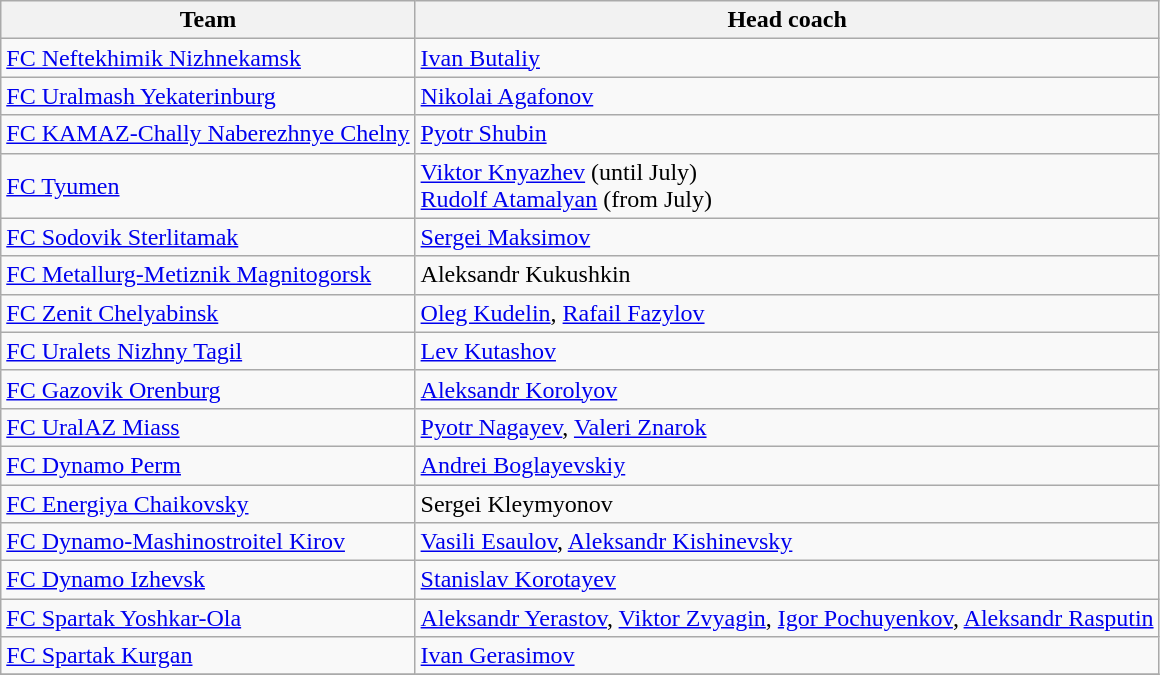<table class="wikitable">
<tr>
<th>Team</th>
<th>Head coach</th>
</tr>
<tr>
<td><a href='#'>FC Neftekhimik Nizhnekamsk</a></td>
<td><a href='#'>Ivan Butaliy</a></td>
</tr>
<tr>
<td><a href='#'>FC Uralmash Yekaterinburg</a></td>
<td><a href='#'>Nikolai Agafonov</a></td>
</tr>
<tr>
<td><a href='#'>FC KAMAZ-Chally Naberezhnye Chelny</a></td>
<td><a href='#'>Pyotr Shubin</a></td>
</tr>
<tr>
<td><a href='#'>FC Tyumen</a></td>
<td><a href='#'>Viktor Knyazhev</a> (until July)<br><a href='#'>Rudolf Atamalyan</a> (from July)</td>
</tr>
<tr>
<td><a href='#'>FC Sodovik Sterlitamak</a></td>
<td><a href='#'>Sergei Maksimov</a></td>
</tr>
<tr>
<td><a href='#'>FC Metallurg-Metiznik Magnitogorsk</a></td>
<td>Aleksandr Kukushkin</td>
</tr>
<tr>
<td><a href='#'>FC Zenit Chelyabinsk</a></td>
<td><a href='#'>Oleg Kudelin</a>, <a href='#'>Rafail Fazylov</a></td>
</tr>
<tr>
<td><a href='#'>FC Uralets Nizhny Tagil</a></td>
<td><a href='#'>Lev Kutashov</a></td>
</tr>
<tr>
<td><a href='#'>FC Gazovik Orenburg</a></td>
<td><a href='#'>Aleksandr Korolyov</a></td>
</tr>
<tr>
<td><a href='#'>FC UralAZ Miass</a></td>
<td><a href='#'>Pyotr Nagayev</a>, <a href='#'>Valeri Znarok</a></td>
</tr>
<tr>
<td><a href='#'>FC Dynamo Perm</a></td>
<td><a href='#'>Andrei Boglayevskiy</a></td>
</tr>
<tr>
<td><a href='#'>FC Energiya Chaikovsky</a></td>
<td>Sergei Kleymyonov</td>
</tr>
<tr>
<td><a href='#'>FC Dynamo-Mashinostroitel Kirov</a></td>
<td><a href='#'>Vasili Esaulov</a>, <a href='#'>Aleksandr Kishinevsky</a></td>
</tr>
<tr>
<td><a href='#'>FC Dynamo Izhevsk</a></td>
<td><a href='#'>Stanislav Korotayev</a></td>
</tr>
<tr>
<td><a href='#'>FC Spartak Yoshkar-Ola</a></td>
<td><a href='#'>Aleksandr Yerastov</a>, <a href='#'>Viktor Zvyagin</a>, <a href='#'>Igor Pochuyenkov</a>, <a href='#'>Aleksandr Rasputin</a></td>
</tr>
<tr>
<td><a href='#'>FC Spartak Kurgan</a></td>
<td><a href='#'>Ivan Gerasimov</a></td>
</tr>
<tr>
</tr>
</table>
